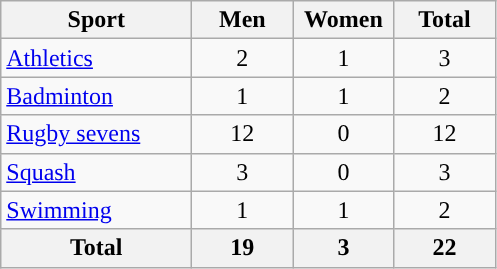<table class="wikitable sortable" style="text-align:center;">
<tr>
<th width=120>Sport</th>
<th width=60>Men</th>
<th width=60>Women</th>
<th width=60>Total</th>
</tr>
<tr>
<td align=left><a href='#'>Athletics</a></td>
<td>2</td>
<td>1</td>
<td>3</td>
</tr>
<tr>
<td align=left><a href='#'>Badminton</a></td>
<td>1</td>
<td>1</td>
<td>2</td>
</tr>
<tr>
<td align=left><a href='#'>Rugby sevens</a></td>
<td>12</td>
<td>0</td>
<td>12</td>
</tr>
<tr>
<td align=left><a href='#'>Squash</a></td>
<td>3</td>
<td>0</td>
<td>3</td>
</tr>
<tr>
<td align=left><a href='#'>Swimming</a></td>
<td>1</td>
<td>1</td>
<td>2</td>
</tr>
<tr>
<th>Total</th>
<th>19</th>
<th>3</th>
<th>22</th>
</tr>
</table>
